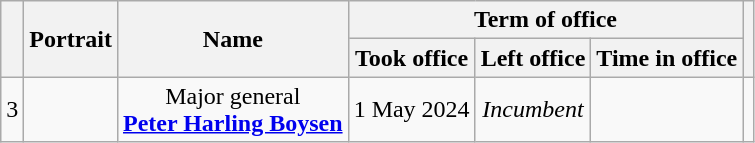<table class="wikitable" style="text-align:center">
<tr>
<th rowspan=2></th>
<th rowspan=2>Portrait</th>
<th rowspan=2>Name<br></th>
<th colspan=3>Term of office</th>
<th rowspan=2></th>
</tr>
<tr>
<th>Took office</th>
<th>Left office</th>
<th>Time in office<br>



</th>
</tr>
<tr>
<td>3</td>
<td></td>
<td>Major general<br><strong><a href='#'>Peter Harling Boysen</a></strong><br></td>
<td>1 May 2024</td>
<td><em>Incumbent</em></td>
<td></td>
<td></td>
</tr>
</table>
